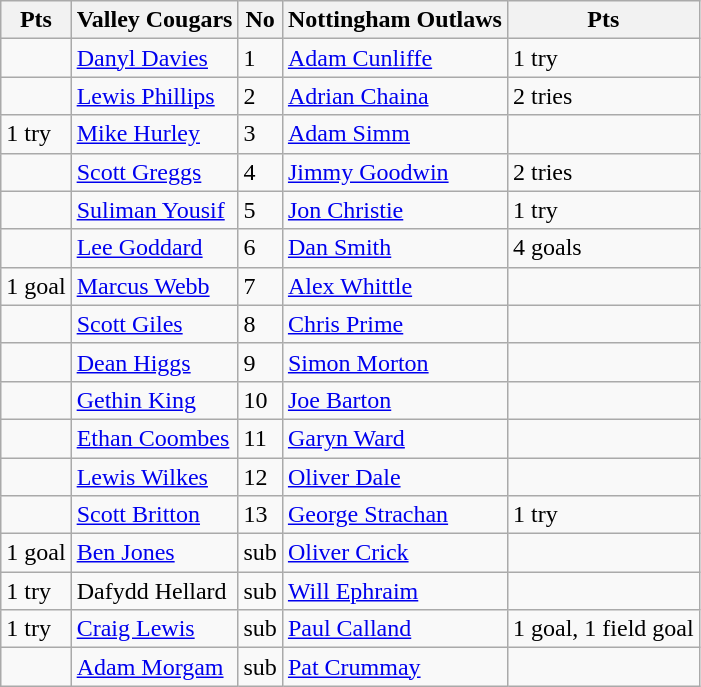<table class="wikitable">
<tr>
<th>Pts</th>
<th>Valley Cougars</th>
<th>No</th>
<th>Nottingham Outlaws</th>
<th>Pts</th>
</tr>
<tr>
<td></td>
<td><a href='#'>Danyl Davies</a></td>
<td>1</td>
<td><a href='#'>Adam Cunliffe</a></td>
<td>1 try</td>
</tr>
<tr>
<td></td>
<td><a href='#'>Lewis Phillips</a></td>
<td>2</td>
<td><a href='#'>Adrian Chaina</a></td>
<td>2 tries</td>
</tr>
<tr>
<td>1 try</td>
<td><a href='#'>Mike Hurley</a></td>
<td>3</td>
<td><a href='#'>Adam Simm</a></td>
<td></td>
</tr>
<tr>
<td></td>
<td><a href='#'>Scott Greggs</a></td>
<td>4</td>
<td><a href='#'>Jimmy Goodwin</a></td>
<td>2 tries</td>
</tr>
<tr>
<td></td>
<td><a href='#'>Suliman Yousif</a></td>
<td>5</td>
<td><a href='#'>Jon Christie</a></td>
<td>1 try</td>
</tr>
<tr>
<td></td>
<td><a href='#'>Lee Goddard</a></td>
<td>6</td>
<td><a href='#'>Dan Smith</a></td>
<td>4 goals</td>
</tr>
<tr>
<td>1 goal</td>
<td><a href='#'>Marcus Webb</a></td>
<td>7</td>
<td><a href='#'>Alex Whittle</a></td>
<td></td>
</tr>
<tr>
<td></td>
<td><a href='#'>Scott Giles</a></td>
<td>8</td>
<td><a href='#'>Chris Prime</a></td>
<td></td>
</tr>
<tr>
<td></td>
<td><a href='#'>Dean Higgs</a></td>
<td>9</td>
<td><a href='#'>Simon Morton</a></td>
<td></td>
</tr>
<tr>
<td></td>
<td><a href='#'>Gethin King</a></td>
<td>10</td>
<td><a href='#'>Joe Barton</a></td>
<td></td>
</tr>
<tr>
<td></td>
<td><a href='#'>Ethan Coombes</a></td>
<td>11</td>
<td><a href='#'>Garyn Ward</a></td>
<td></td>
</tr>
<tr>
<td></td>
<td><a href='#'>Lewis Wilkes</a></td>
<td>12</td>
<td><a href='#'>Oliver Dale</a></td>
<td></td>
</tr>
<tr>
<td></td>
<td><a href='#'>Scott Britton</a></td>
<td>13</td>
<td><a href='#'>George Strachan</a></td>
<td>1 try</td>
</tr>
<tr>
<td>1 goal</td>
<td><a href='#'>Ben Jones</a></td>
<td>sub</td>
<td><a href='#'>Oliver Crick</a></td>
<td></td>
</tr>
<tr>
<td>1 try</td>
<td>Dafydd Hellard</td>
<td>sub</td>
<td><a href='#'>Will Ephraim</a></td>
<td></td>
</tr>
<tr>
<td>1 try</td>
<td><a href='#'>Craig Lewis</a></td>
<td>sub</td>
<td><a href='#'>Paul Calland</a></td>
<td>1 goal, 1 field goal</td>
</tr>
<tr>
<td></td>
<td><a href='#'>Adam Morgam</a></td>
<td>sub</td>
<td><a href='#'>Pat Crummay</a></td>
<td></td>
</tr>
</table>
